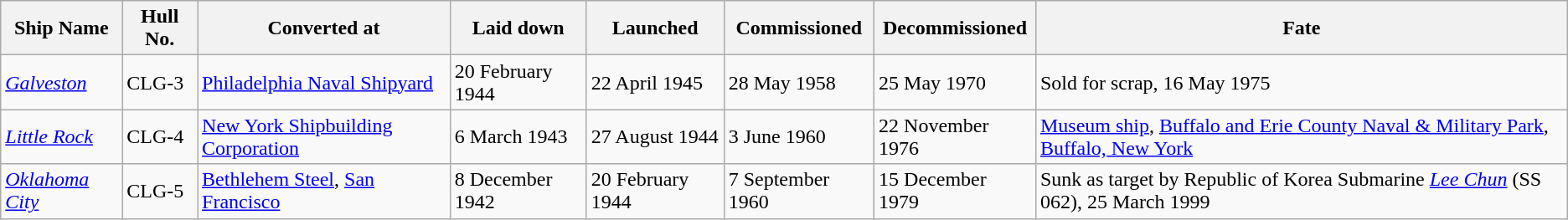<table class="sortable wikitable">
<tr>
<th>Ship Name</th>
<th>Hull No.</th>
<th>Converted at</th>
<th>Laid down</th>
<th>Launched</th>
<th>Commissioned</th>
<th>Decommissioned</th>
<th>Fate</th>
</tr>
<tr>
<td><a href='#'><em>Galveston</em></a></td>
<td>CLG-3</td>
<td><a href='#'>Philadelphia Naval Shipyard</a></td>
<td>20 February 1944</td>
<td>22 April 1945</td>
<td>28 May 1958</td>
<td>25 May 1970</td>
<td>Sold for scrap, 16 May 1975</td>
</tr>
<tr>
<td><a href='#'><em>Little Rock</em></a></td>
<td>CLG-4</td>
<td><a href='#'>New York Shipbuilding Corporation</a></td>
<td>6 March 1943</td>
<td>27 August 1944</td>
<td>3 June 1960</td>
<td>22 November 1976</td>
<td><a href='#'>Museum ship</a>, <a href='#'>Buffalo and Erie County Naval & Military Park</a>, <a href='#'>Buffalo, New York</a></td>
</tr>
<tr>
<td><a href='#'><em>Oklahoma City</em></a></td>
<td>CLG-5</td>
<td><a href='#'>Bethlehem Steel</a>, <a href='#'>San Francisco</a></td>
<td>8 December 1942</td>
<td>20 February 1944</td>
<td>7 September 1960</td>
<td>15 December 1979</td>
<td>Sunk as target by Republic of Korea Submarine <em><a href='#'>Lee Chun</a></em> (SS 062), 25 March 1999</td>
</tr>
</table>
